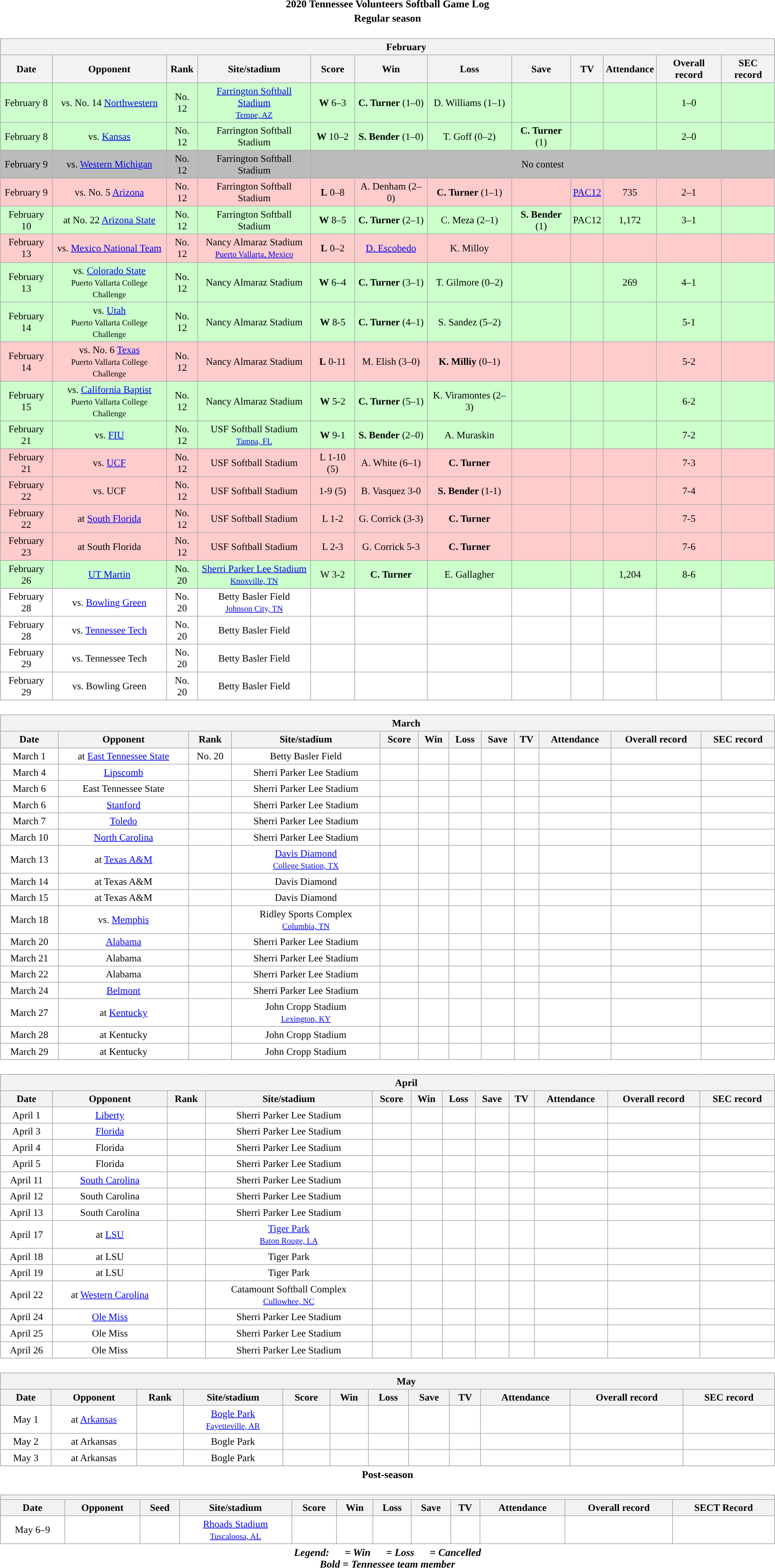<table class="toccolours" width=95% style="clear:both; margin:1.5em auto; text-align:center;">
<tr>
<th colspan=2>2020 Tennessee Volunteers Softball Game Log</th>
</tr>
<tr>
<th colspan=2>Regular season</th>
</tr>
<tr valign="top">
<td><br><table class="wikitable collapsible" style="margin:auto; width:100%; text-align:center; font-size:95%">
<tr>
<th colspan=12 style="padding-left:4em;">February</th>
</tr>
<tr>
<th>Date</th>
<th>Opponent</th>
<th>Rank</th>
<th>Site/stadium</th>
<th>Score</th>
<th>Win</th>
<th>Loss</th>
<th>Save</th>
<th>TV</th>
<th>Attendance</th>
<th>Overall record</th>
<th>SEC record</th>
</tr>
<tr align="center" bgcolor="#ccffcc">
<td>February 8</td>
<td>vs. No. 14 <a href='#'>Northwestern</a></td>
<td>No. 12</td>
<td><a href='#'>Farrington Softball Stadium</a><br><small><a href='#'>Tempe, AZ</a></small></td>
<td><strong>W</strong> 6–3</td>
<td><strong>C. Turner</strong> (1–0)</td>
<td>D. Williams (1–1)</td>
<td></td>
<td></td>
<td></td>
<td>1–0</td>
<td></td>
</tr>
<tr align="center" bgcolor="#ccffcc">
<td>February 8</td>
<td>vs. <a href='#'>Kansas</a></td>
<td>No. 12</td>
<td>Farrington Softball Stadium</td>
<td><strong>W</strong> 10–2 </td>
<td><strong>S. Bender</strong> (1–0)</td>
<td>T. Goff (0–2)</td>
<td><strong>C. Turner</strong> (1)</td>
<td></td>
<td></td>
<td>2–0</td>
<td></td>
</tr>
<tr align="center" bgcolor="#bbbbbb">
<td>February 9</td>
<td>vs. <a href='#'>Western Michigan</a></td>
<td>No. 12</td>
<td>Farrington Softball Stadium</td>
<td colspan=8>No contest</td>
</tr>
<tr align="center" bgcolor="#ffcccc">
<td>February 9</td>
<td>vs. No. 5 <a href='#'>Arizona</a></td>
<td>No. 12</td>
<td>Farrington Softball Stadium</td>
<td><strong>L</strong> 0–8 </td>
<td>A. Denham (2–0)</td>
<td><strong>C. Turner</strong> (1–1)</td>
<td></td>
<td><a href='#'>PAC12</a></td>
<td>735</td>
<td>2–1</td>
<td></td>
</tr>
<tr align="center" bgcolor="#ccffcc">
<td>February 10</td>
<td>at No. 22 <a href='#'>Arizona State</a></td>
<td>No. 12</td>
<td>Farrington Softball Stadium</td>
<td><strong>W</strong> 8–5</td>
<td><strong>C. Turner</strong> (2–1)</td>
<td>C. Meza (2–1)</td>
<td><strong>S. Bender</strong> (1)</td>
<td>PAC12</td>
<td>1,172</td>
<td>3–1</td>
<td></td>
</tr>
<tr align="center" bgcolor="#ffcccc">
<td>February 13</td>
<td>vs. <a href='#'>Mexico National Team</a></td>
<td>No. 12</td>
<td>Nancy Almaraz Stadium<br><small><a href='#'>Puerto Vallarta, Mexico</a></small></td>
<td><strong>L</strong> 0–2</td>
<td><a href='#'>D. Escobedo</a></td>
<td>K. Milloy</td>
<td></td>
<td></td>
<td></td>
<td></td>
<td></td>
</tr>
<tr align="center" bgcolor="#ccffcc">
<td>February 13</td>
<td>vs. <a href='#'>Colorado State</a><br><small>Puerto Vallarta College Challenge</small></td>
<td>No. 12</td>
<td>Nancy Almaraz Stadium</td>
<td><strong>W</strong> 6–4</td>
<td><strong>C. Turner</strong> (3–1)</td>
<td>T. Gilmore (0–2)</td>
<td></td>
<td></td>
<td>269</td>
<td>4–1</td>
<td></td>
</tr>
<tr align="center" bgcolor="ccffcc">
<td>February 14</td>
<td>vs. <a href='#'>Utah</a><br><small>Puerto Vallarta College Challenge</small></td>
<td>No. 12</td>
<td>Nancy Almaraz Stadium</td>
<td><strong>W</strong> 8-5</td>
<td><strong>C. Turner</strong> (4–1)</td>
<td>S. Sandez (5–2)</td>
<td></td>
<td></td>
<td></td>
<td>5-1</td>
<td></td>
</tr>
<tr align="center" bgcolor="ffcccc">
<td>February 14</td>
<td>vs. No. 6 <a href='#'>Texas</a><br><small>Puerto Vallarta College Challenge</small></td>
<td>No. 12</td>
<td>Nancy Almaraz Stadium</td>
<td><strong>L</strong> 0-11</td>
<td>M. Elish (3–0)</td>
<td><strong> K. Milliy</strong> (0–1)</td>
<td></td>
<td></td>
<td></td>
<td>5-2</td>
<td></td>
</tr>
<tr align="center" bgcolor="ccffcc">
<td>February 15</td>
<td>vs. <a href='#'>California Baptist</a><br><small>Puerto Vallarta College Challenge</small></td>
<td>No. 12</td>
<td>Nancy Almaraz Stadium</td>
<td><strong>W</strong> 5-2</td>
<td><strong>C. Turner</strong> (5–1)</td>
<td>K. Viramontes (2–3)</td>
<td></td>
<td></td>
<td></td>
<td>6-2</td>
<td></td>
</tr>
<tr align="center" bgcolor="ccffcc">
<td>February 21</td>
<td>vs. <a href='#'>FIU</a></td>
<td>No. 12</td>
<td>USF Softball Stadium<br><small><a href='#'>Tampa, FL</a></small></td>
<td><strong>W</strong> 9-1</td>
<td><strong>S. Bender</strong> (2–0)</td>
<td>A. Muraskin</td>
<td></td>
<td></td>
<td></td>
<td>7-2</td>
<td></td>
</tr>
<tr align="center" bgcolor="ffcccc">
<td>February 21</td>
<td>vs. <a href='#'>UCF</a></td>
<td>No. 12</td>
<td>USF Softball Stadium</td>
<td>L 1-10 (5)</td>
<td>A. White (6–1)</td>
<td><strong>C. Turner</strong></td>
<td></td>
<td></td>
<td></td>
<td>7-3</td>
<td></td>
</tr>
<tr align="center" bgcolor="ffcccc">
<td>February 22</td>
<td>vs. UCF</td>
<td>No. 12</td>
<td>USF Softball Stadium</td>
<td>1-9 (5)</td>
<td>B. Vasquez 3-0</td>
<td><strong> S. Bender</strong> (1-1)</td>
<td></td>
<td></td>
<td></td>
<td>7-4</td>
<td></td>
</tr>
<tr align="center" bgcolor="ffcccc">
<td>February 22</td>
<td>at <a href='#'>South Florida</a></td>
<td>No. 12</td>
<td>USF Softball Stadium</td>
<td>L 1-2</td>
<td>G. Corrick (3-3)</td>
<td><strong>C. Turner</strong></td>
<td></td>
<td></td>
<td></td>
<td>7-5</td>
<td></td>
</tr>
<tr align="center" bgcolor="ffcccc">
<td>February 23</td>
<td>at South Florida</td>
<td>No. 12</td>
<td>USF Softball Stadium</td>
<td>L 2-3</td>
<td>G. Corrick 5-3</td>
<td><strong> C. Turner</strong></td>
<td></td>
<td></td>
<td></td>
<td>7-6</td>
<td></td>
</tr>
<tr align="center" bgcolor="#ccffcc">
<td>February 26</td>
<td><a href='#'>UT Martin</a></td>
<td>No. 20</td>
<td><a href='#'>Sherri Parker Lee Stadium</a><br><small><a href='#'>Knoxville, TN</a></small></td>
<td>W 3-2</td>
<td><strong> C. Turner</strong></td>
<td>E. Gallagher</td>
<td></td>
<td></td>
<td>1,204</td>
<td>8-6</td>
<td></td>
</tr>
<tr align="center" bgcolor="white">
<td>February 28</td>
<td>vs. <a href='#'>Bowling Green</a></td>
<td>No. 20</td>
<td>Betty Basler Field<br><small><a href='#'>Johnson City, TN</a></small></td>
<td></td>
<td></td>
<td></td>
<td></td>
<td></td>
<td></td>
<td></td>
<td></td>
</tr>
<tr align="center" bgcolor="white">
<td>February 28</td>
<td>vs. <a href='#'>Tennessee Tech</a></td>
<td>No. 20</td>
<td>Betty Basler Field</td>
<td></td>
<td></td>
<td></td>
<td></td>
<td></td>
<td></td>
<td></td>
<td></td>
</tr>
<tr align="center" bgcolor="white">
<td>February 29</td>
<td>vs. Tennessee Tech</td>
<td>No. 20</td>
<td>Betty Basler Field</td>
<td></td>
<td></td>
<td></td>
<td></td>
<td></td>
<td></td>
<td></td>
<td></td>
</tr>
<tr align="center" bgcolor="white">
<td>February 29</td>
<td>vs. Bowling Green</td>
<td>No. 20</td>
<td>Betty Basler Field</td>
<td></td>
<td></td>
<td></td>
<td></td>
<td></td>
<td></td>
<td></td>
<td></td>
</tr>
</table>
</td>
</tr>
<tr>
<td><br><table class="wikitable collapsible " style="margin:auto; width:100%; text-align:center; font-size:95%">
<tr>
<th colspan=12 style="padding-left:4em;">March</th>
</tr>
<tr>
<th>Date</th>
<th>Opponent</th>
<th>Rank</th>
<th>Site/stadium</th>
<th>Score</th>
<th>Win</th>
<th>Loss</th>
<th>Save</th>
<th>TV</th>
<th>Attendance</th>
<th>Overall record</th>
<th>SEC record</th>
</tr>
<tr align="center" bgcolor="white">
<td>March 1</td>
<td>at <a href='#'>East Tennessee State</a></td>
<td>No. 20</td>
<td>Betty Basler Field</td>
<td></td>
<td></td>
<td></td>
<td></td>
<td></td>
<td></td>
<td></td>
<td></td>
</tr>
<tr align="center" bgcolor="white">
<td>March 4</td>
<td><a href='#'>Lipscomb</a></td>
<td></td>
<td>Sherri Parker Lee Stadium</td>
<td></td>
<td></td>
<td></td>
<td></td>
<td></td>
<td></td>
<td></td>
<td></td>
</tr>
<tr align="center" bgcolor="white">
<td>March 6</td>
<td>East Tennessee State</td>
<td></td>
<td>Sherri Parker Lee Stadium</td>
<td></td>
<td></td>
<td></td>
<td></td>
<td></td>
<td></td>
<td></td>
<td></td>
</tr>
<tr align="center" bgcolor="white">
<td>March 6</td>
<td><a href='#'>Stanford</a></td>
<td></td>
<td>Sherri Parker Lee Stadium</td>
<td></td>
<td></td>
<td></td>
<td></td>
<td></td>
<td></td>
<td></td>
<td></td>
</tr>
<tr align="center" bgcolor="white">
<td>March 7</td>
<td><a href='#'>Toledo</a></td>
<td></td>
<td>Sherri Parker Lee Stadium</td>
<td></td>
<td></td>
<td></td>
<td></td>
<td></td>
<td></td>
<td></td>
<td></td>
</tr>
<tr align="center" bgcolor="white">
<td>March 10</td>
<td><a href='#'>North Carolina</a></td>
<td></td>
<td>Sherri Parker Lee Stadium</td>
<td></td>
<td></td>
<td></td>
<td></td>
<td></td>
<td></td>
<td></td>
<td></td>
</tr>
<tr align="center" bgcolor="white">
<td>March 13</td>
<td>at <a href='#'>Texas A&M</a></td>
<td></td>
<td><a href='#'>Davis Diamond</a><br><small><a href='#'>College Station, TX</a></small></td>
<td></td>
<td></td>
<td></td>
<td></td>
<td></td>
<td></td>
<td></td>
<td></td>
</tr>
<tr align="center" bgcolor="white">
<td>March 14</td>
<td>at Texas A&M</td>
<td></td>
<td>Davis Diamond</td>
<td></td>
<td></td>
<td></td>
<td></td>
<td></td>
<td></td>
<td></td>
<td></td>
</tr>
<tr align="center" bgcolor="white">
<td>March 15</td>
<td>at Texas A&M</td>
<td></td>
<td>Davis Diamond</td>
<td></td>
<td></td>
<td></td>
<td></td>
<td></td>
<td></td>
<td></td>
<td></td>
</tr>
<tr align="center" bgcolor="white">
<td>March 18</td>
<td>vs. <a href='#'>Memphis</a></td>
<td></td>
<td>Ridley Sports Complex<br><small><a href='#'>Columbia, TN</a></small></td>
<td></td>
<td></td>
<td></td>
<td></td>
<td></td>
<td></td>
<td></td>
<td></td>
</tr>
<tr align="center" bgcolor="white">
<td>March 20</td>
<td><a href='#'>Alabama</a></td>
<td></td>
<td>Sherri Parker Lee Stadium</td>
<td></td>
<td></td>
<td></td>
<td></td>
<td></td>
<td></td>
<td></td>
<td></td>
</tr>
<tr align="center" bgcolor="white">
<td>March 21</td>
<td>Alabama</td>
<td></td>
<td>Sherri Parker Lee Stadium</td>
<td></td>
<td></td>
<td></td>
<td></td>
<td></td>
<td></td>
<td></td>
<td></td>
</tr>
<tr align="center" bgcolor="white">
<td>March 22</td>
<td>Alabama</td>
<td></td>
<td>Sherri Parker Lee Stadium</td>
<td></td>
<td></td>
<td></td>
<td></td>
<td></td>
<td></td>
<td></td>
<td></td>
</tr>
<tr align="center" bgcolor="white">
<td>March 24</td>
<td><a href='#'>Belmont</a></td>
<td></td>
<td>Sherri Parker Lee Stadium</td>
<td></td>
<td></td>
<td></td>
<td></td>
<td></td>
<td></td>
<td></td>
<td></td>
</tr>
<tr align="center" bgcolor="white">
<td>March 27</td>
<td>at <a href='#'>Kentucky</a></td>
<td></td>
<td>John Cropp Stadium<br><small><a href='#'>Lexington, KY</a></small></td>
<td></td>
<td></td>
<td></td>
<td></td>
<td></td>
<td></td>
<td></td>
<td></td>
</tr>
<tr align="center" bgcolor="white">
<td>March 28</td>
<td>at Kentucky</td>
<td></td>
<td>John Cropp Stadium</td>
<td></td>
<td></td>
<td></td>
<td></td>
<td></td>
<td></td>
<td></td>
<td></td>
</tr>
<tr align="center" bgcolor="white">
<td>March 29</td>
<td>at Kentucky</td>
<td></td>
<td>John Cropp Stadium</td>
<td></td>
<td></td>
<td></td>
<td></td>
<td></td>
<td></td>
<td></td>
<td></td>
</tr>
</table>
</td>
</tr>
<tr>
<td><br><table class="wikitable collapsible" style="margin:auto; width:100%; text-align:center; font-size:95%">
<tr>
<th colspan=12 style="padding-left:4em;">April</th>
</tr>
<tr>
<th>Date</th>
<th>Opponent</th>
<th>Rank</th>
<th>Site/stadium</th>
<th>Score</th>
<th>Win</th>
<th>Loss</th>
<th>Save</th>
<th>TV</th>
<th>Attendance</th>
<th>Overall record</th>
<th>SEC record</th>
</tr>
<tr align="center" bgcolor="white">
<td>April 1</td>
<td><a href='#'>Liberty</a></td>
<td></td>
<td>Sherri Parker Lee Stadium</td>
<td></td>
<td></td>
<td></td>
<td></td>
<td></td>
<td></td>
<td></td>
<td></td>
</tr>
<tr align="center" bgcolor="white">
<td>April 3</td>
<td><a href='#'>Florida</a></td>
<td></td>
<td>Sherri Parker Lee Stadium</td>
<td></td>
<td></td>
<td></td>
<td></td>
<td></td>
<td></td>
<td></td>
<td></td>
</tr>
<tr align="center" bgcolor="white">
<td>April 4</td>
<td>Florida</td>
<td></td>
<td>Sherri Parker Lee Stadium</td>
<td></td>
<td></td>
<td></td>
<td></td>
<td></td>
<td></td>
<td></td>
<td></td>
</tr>
<tr align="center" bgcolor="white">
<td>April 5</td>
<td>Florida</td>
<td></td>
<td>Sherri Parker Lee Stadium</td>
<td></td>
<td></td>
<td></td>
<td></td>
<td></td>
<td></td>
<td></td>
<td></td>
</tr>
<tr align="center" bgcolor="white">
<td>April 11</td>
<td><a href='#'>South Carolina</a></td>
<td></td>
<td>Sherri Parker Lee Stadium</td>
<td></td>
<td></td>
<td></td>
<td></td>
<td></td>
<td></td>
<td></td>
<td></td>
</tr>
<tr align="center" bgcolor="white">
<td>April 12</td>
<td>South Carolina</td>
<td></td>
<td>Sherri Parker Lee Stadium</td>
<td></td>
<td></td>
<td></td>
<td></td>
<td></td>
<td></td>
<td></td>
<td></td>
</tr>
<tr align="center" bgcolor="white">
<td>April 13</td>
<td>South Carolina</td>
<td></td>
<td>Sherri Parker Lee Stadium</td>
<td></td>
<td></td>
<td></td>
<td></td>
<td></td>
<td></td>
<td></td>
<td></td>
</tr>
<tr align="center" bgcolor="white">
<td>April 17</td>
<td>at <a href='#'>LSU</a></td>
<td></td>
<td><a href='#'>Tiger Park</a><br><small><a href='#'>Baton Rouge, LA</a></small></td>
<td></td>
<td></td>
<td></td>
<td></td>
<td></td>
<td></td>
<td></td>
<td></td>
</tr>
<tr align="center" bgcolor="white">
<td>April 18</td>
<td>at LSU</td>
<td></td>
<td>Tiger Park</td>
<td></td>
<td></td>
<td></td>
<td></td>
<td></td>
<td></td>
<td></td>
<td></td>
</tr>
<tr align="center" bgcolor="white">
<td>April 19</td>
<td>at LSU</td>
<td></td>
<td>Tiger Park</td>
<td></td>
<td></td>
<td></td>
<td></td>
<td></td>
<td></td>
<td></td>
<td></td>
</tr>
<tr align="center" bgcolor="white">
<td>April 22</td>
<td>at <a href='#'>Western Carolina</a></td>
<td></td>
<td>Catamount Softball Complex<br><small><a href='#'>Cullowhee, NC</a></small></td>
<td></td>
<td></td>
<td></td>
<td></td>
<td></td>
<td></td>
<td></td>
<td></td>
</tr>
<tr align="center" bgcolor="white">
<td>April 24</td>
<td><a href='#'>Ole Miss</a></td>
<td></td>
<td>Sherri Parker Lee Stadium</td>
<td></td>
<td></td>
<td></td>
<td></td>
<td></td>
<td></td>
<td></td>
<td></td>
</tr>
<tr align="center" bgcolor="white">
<td>April 25</td>
<td>Ole Miss</td>
<td></td>
<td>Sherri Parker Lee Stadium</td>
<td></td>
<td></td>
<td></td>
<td></td>
<td></td>
<td></td>
<td></td>
<td></td>
</tr>
<tr align="center" bgcolor="white">
<td>April 26</td>
<td>Ole Miss</td>
<td></td>
<td>Sherri Parker Lee Stadium</td>
<td></td>
<td></td>
<td></td>
<td></td>
<td></td>
<td></td>
<td></td>
<td></td>
</tr>
</table>
</td>
</tr>
<tr>
<td><br><table class="wikitable collapsible" style="margin:auto; width:100%; text-align:center; font-size:95%">
<tr>
<th colspan=13 style="padding-left:4em;">May</th>
</tr>
<tr>
<th>Date</th>
<th>Opponent</th>
<th>Rank</th>
<th>Site/stadium</th>
<th>Score</th>
<th>Win</th>
<th>Loss</th>
<th>Save</th>
<th>TV</th>
<th>Attendance</th>
<th>Overall record</th>
<th>SEC record</th>
</tr>
<tr align="center" bgcolor="white">
<td>May 1</td>
<td>at <a href='#'>Arkansas</a></td>
<td></td>
<td><a href='#'>Bogle Park</a><br><small><a href='#'>Fayetteville, AR</a></small></td>
<td></td>
<td></td>
<td></td>
<td></td>
<td></td>
<td></td>
<td></td>
<td></td>
</tr>
<tr align="center" bgcolor="white">
<td>May 2</td>
<td>at Arkansas</td>
<td></td>
<td>Bogle Park</td>
<td></td>
<td></td>
<td></td>
<td></td>
<td></td>
<td></td>
<td></td>
<td></td>
</tr>
<tr align="center" bgcolor="white">
<td>May 3</td>
<td>at Arkansas</td>
<td></td>
<td>Bogle Park</td>
<td></td>
<td></td>
<td></td>
<td></td>
<td></td>
<td></td>
<td></td>
<td></td>
</tr>
<tr align="center" bgcolor="white">
</tr>
</table>
</td>
</tr>
<tr>
<th colspan=2>Post-season</th>
</tr>
<tr>
<td><br><table class="wikitable collapsible" style="margin:auto; width:100%; text-align:center; font-size:95%">
<tr>
<th colspan=12 style="padding-left:4em;"></th>
</tr>
<tr>
<th>Date</th>
<th>Opponent</th>
<th>Seed</th>
<th>Site/stadium</th>
<th>Score</th>
<th>Win</th>
<th>Loss</th>
<th>Save</th>
<th>TV</th>
<th>Attendance</th>
<th>Overall record</th>
<th>SECT Record</th>
</tr>
<tr align="center" bgcolor="white">
<td>May 6–9</td>
<td></td>
<td></td>
<td><a href='#'>Rhoads Stadium</a><br><small><a href='#'>Tuscaloosa, AL</a></small></td>
<td></td>
<td></td>
<td></td>
<td></td>
<td></td>
<td></td>
<td></td>
<td></td>
</tr>
</table>
</td>
</tr>
<tr>
<th colspan=9><em>Legend:       = Win       = Loss       = Cancelled<br>Bold = Tennessee team member</em></th>
</tr>
</table>
